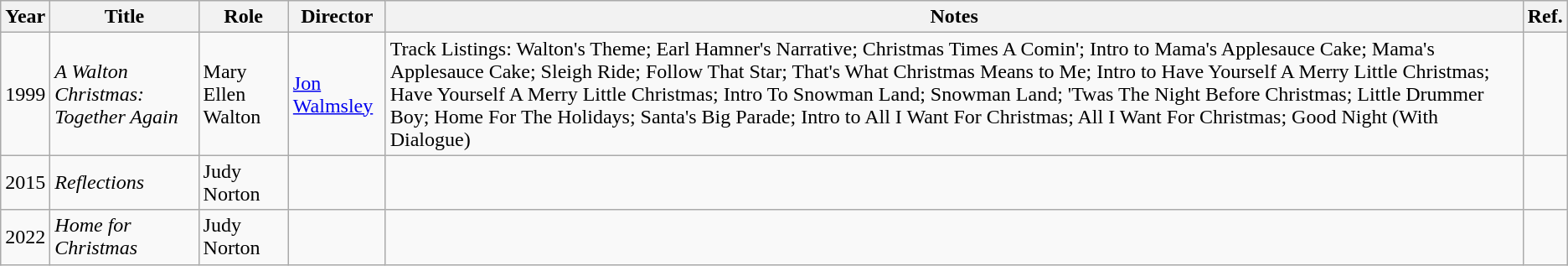<table class="wikitable sortable">
<tr>
<th>Year</th>
<th>Title</th>
<th>Role</th>
<th>Director</th>
<th class="unsortable">Notes</th>
<th class="unsortable">Ref.</th>
</tr>
<tr>
<td>1999</td>
<td><em>A Walton Christmas: Together Again</em></td>
<td>Mary Ellen Walton</td>
<td><a href='#'>Jon Walmsley</a></td>
<td>Track Listings: Walton's Theme; Earl Hamner's Narrative; Christmas Times A Comin'; Intro to Mama's Applesauce Cake; Mama's Applesauce Cake; Sleigh Ride; Follow That Star; That's What Christmas Means to Me; Intro to Have Yourself A Merry Little Christmas; Have Yourself A Merry Little Christmas; Intro To Snowman Land; Snowman Land; 'Twas The Night Before Christmas; Little Drummer Boy; Home For The Holidays; Santa's Big Parade; Intro to All I Want For Christmas; All I Want For Christmas; Good Night (With Dialogue)</td>
<td></td>
</tr>
<tr>
<td>2015</td>
<td><em>Reflections</em></td>
<td>Judy Norton</td>
<td></td>
<td></td>
<td></td>
</tr>
<tr>
<td>2022</td>
<td><em>Home for Christmas</em></td>
<td>Judy Norton</td>
<td></td>
<td></td>
<td></td>
</tr>
</table>
